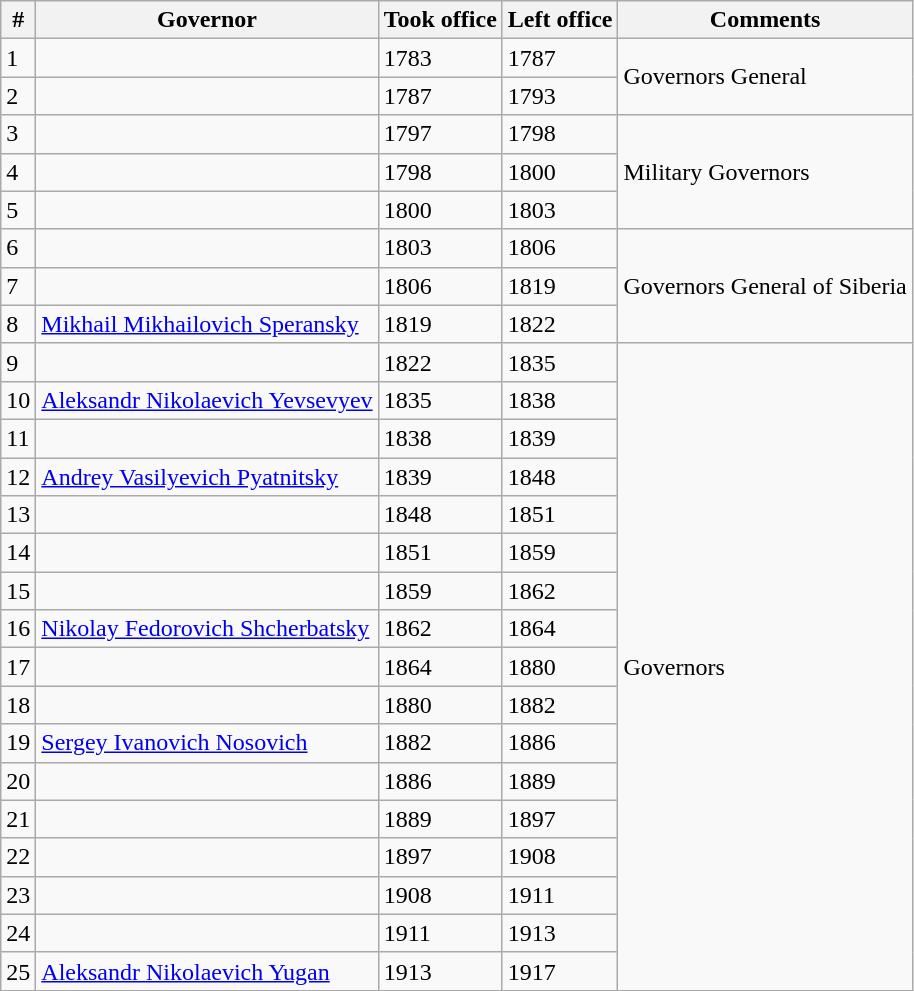<table class="wikitable sortable">
<tr>
<th>#</th>
<th>Governor</th>
<th>Took office</th>
<th>Left office</th>
<th>Comments</th>
</tr>
<tr>
<td>1</td>
<td></td>
<td>1783</td>
<td>1787</td>
<td rowspan=2>Governors General</td>
</tr>
<tr>
<td>2</td>
<td></td>
<td>1787</td>
<td>1793</td>
</tr>
<tr>
<td>3</td>
<td></td>
<td>1797</td>
<td>1798</td>
<td rowspan=3>Military Governors</td>
</tr>
<tr>
<td>4</td>
<td></td>
<td>1798</td>
<td>1800</td>
</tr>
<tr>
<td>5</td>
<td></td>
<td>1800</td>
<td>1803</td>
</tr>
<tr>
<td>6</td>
<td></td>
<td>1803</td>
<td>1806</td>
<td rowspan=3>Governors General of Siberia</td>
</tr>
<tr>
<td>7</td>
<td></td>
<td>1806</td>
<td>1819</td>
</tr>
<tr>
<td>8</td>
<td><a href='#'>Mikhail Mikhailovich Speransky</a></td>
<td>1819</td>
<td>1822</td>
</tr>
<tr>
<td>9</td>
<td></td>
<td>1822</td>
<td>1835</td>
<td rowspan=17>Governors</td>
</tr>
<tr>
<td>10</td>
<td><a href='#'>Aleksandr Nikolaevich Yevsevyev</a></td>
<td>1835</td>
<td>1838</td>
</tr>
<tr>
<td>11</td>
<td></td>
<td>1838</td>
<td>1839</td>
</tr>
<tr>
<td>12</td>
<td><a href='#'>Andrey Vasilyevich Pyatnitsky</a></td>
<td>1839</td>
<td>1848</td>
</tr>
<tr>
<td>13</td>
<td></td>
<td>1848</td>
<td>1851</td>
</tr>
<tr>
<td>14</td>
<td></td>
<td>1851</td>
<td>1859</td>
</tr>
<tr>
<td>15</td>
<td></td>
<td>1859</td>
<td>1862</td>
</tr>
<tr>
<td>16</td>
<td><a href='#'>Nikolay Fedorovich Shcherbatsky</a></td>
<td>1862</td>
<td>1864</td>
</tr>
<tr>
<td>17</td>
<td></td>
<td>1864</td>
<td>1880</td>
</tr>
<tr>
<td>18</td>
<td></td>
<td>1880</td>
<td>1882</td>
</tr>
<tr>
<td>19</td>
<td><a href='#'>Sergey Ivanovich Nosovich</a></td>
<td>1882</td>
<td>1886</td>
</tr>
<tr>
<td>20</td>
<td></td>
<td>1886</td>
<td>1889</td>
</tr>
<tr>
<td>21</td>
<td></td>
<td>1889</td>
<td>1897</td>
</tr>
<tr>
<td>22</td>
<td></td>
<td>1897</td>
<td>1908</td>
</tr>
<tr>
<td>23</td>
<td></td>
<td>1908</td>
<td>1911</td>
</tr>
<tr>
<td>24</td>
<td></td>
<td>1911</td>
<td>1913</td>
</tr>
<tr>
<td>25</td>
<td><a href='#'>Aleksandr Nikolaevich Yugan</a></td>
<td>1913</td>
<td>1917</td>
</tr>
</table>
